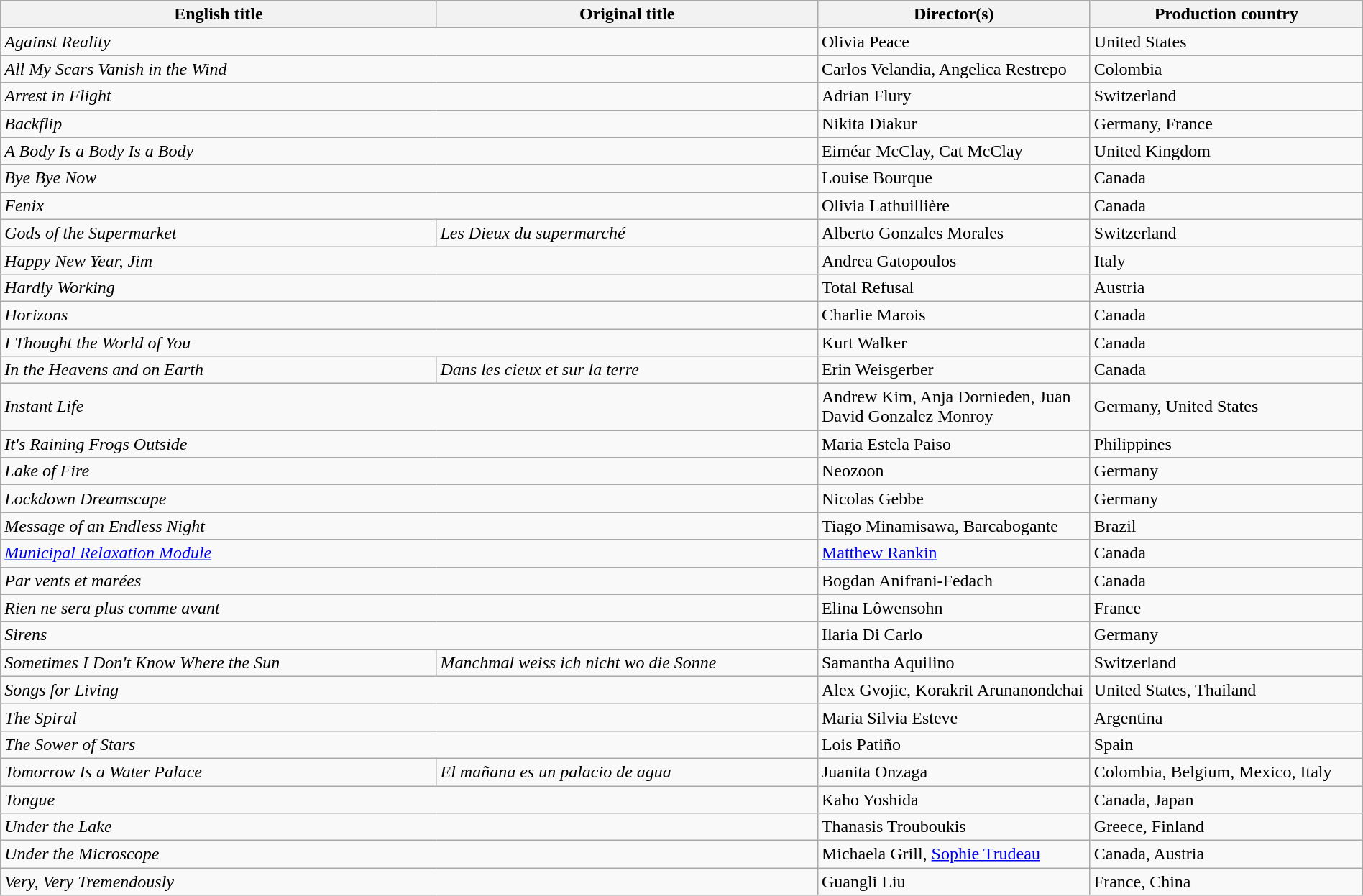<table class="wikitable" width=100%>
<tr>
<th scope="col" width="32%">English title</th>
<th scope="col" width="28%">Original title</th>
<th scope="col" width="20%">Director(s)</th>
<th scope="col" width="20%">Production country</th>
</tr>
<tr>
<td colspan=2><em>Against Reality</em></td>
<td>Olivia Peace</td>
<td>United States</td>
</tr>
<tr>
<td colspan=2><em>All My Scars Vanish in the Wind</em></td>
<td>Carlos Velandia, Angelica Restrepo</td>
<td>Colombia</td>
</tr>
<tr>
<td colspan=2><em>Arrest in Flight</em></td>
<td>Adrian Flury</td>
<td>Switzerland</td>
</tr>
<tr>
<td colspan=2><em>Backflip</em></td>
<td>Nikita Diakur</td>
<td>Germany, France</td>
</tr>
<tr>
<td colspan=2><em>A Body Is a Body Is a Body</em></td>
<td>Eiméar McClay, Cat McClay</td>
<td>United Kingdom</td>
</tr>
<tr>
<td colspan=2><em>Bye Bye Now</em></td>
<td>Louise Bourque</td>
<td>Canada</td>
</tr>
<tr>
<td colspan=2><em>Fenix</em></td>
<td>Olivia Lathuillière</td>
<td>Canada</td>
</tr>
<tr>
<td><em>Gods of the Supermarket</em></td>
<td><em>Les Dieux du supermarché</em></td>
<td>Alberto Gonzales Morales</td>
<td>Switzerland</td>
</tr>
<tr>
<td colspan=2><em>Happy New Year, Jim</em></td>
<td>Andrea Gatopoulos</td>
<td>Italy</td>
</tr>
<tr>
<td colspan=2><em>Hardly Working</em></td>
<td>Total Refusal</td>
<td>Austria</td>
</tr>
<tr>
<td colspan=2><em>Horizons</em></td>
<td>Charlie Marois</td>
<td>Canada</td>
</tr>
<tr>
<td colspan=2><em>I Thought the World of You</em></td>
<td>Kurt Walker</td>
<td>Canada</td>
</tr>
<tr>
<td><em>In the Heavens and on Earth</em></td>
<td><em>Dans les cieux et sur la terre</em></td>
<td>Erin Weisgerber</td>
<td>Canada</td>
</tr>
<tr>
<td colspan=2><em>Instant Life</em></td>
<td>Andrew Kim, Anja Dornieden, Juan David Gonzalez Monroy</td>
<td>Germany, United States</td>
</tr>
<tr>
<td colspan=2><em>It's Raining Frogs Outside</em></td>
<td>Maria Estela Paiso</td>
<td>Philippines</td>
</tr>
<tr>
<td colspan=2><em>Lake of Fire</em></td>
<td>Neozoon</td>
<td>Germany</td>
</tr>
<tr>
<td colspan=2><em>Lockdown Dreamscape</em></td>
<td>Nicolas Gebbe</td>
<td>Germany</td>
</tr>
<tr>
<td colspan=2><em>Message of an Endless Night</em></td>
<td>Tiago Minamisawa, Barcabogante</td>
<td>Brazil</td>
</tr>
<tr>
<td colspan=2><em><a href='#'>Municipal Relaxation Module</a></em></td>
<td><a href='#'>Matthew Rankin</a></td>
<td>Canada</td>
</tr>
<tr>
<td colspan=2><em>Par vents et marées</em></td>
<td>Bogdan Anifrani-Fedach</td>
<td>Canada</td>
</tr>
<tr>
<td colspan=2><em>Rien ne sera plus comme avant</em></td>
<td>Elina Lôwensohn</td>
<td>France</td>
</tr>
<tr>
<td colspan=2><em>Sirens</em></td>
<td>Ilaria Di Carlo</td>
<td>Germany</td>
</tr>
<tr>
<td><em>Sometimes I Don't Know Where the Sun</em></td>
<td><em>Manchmal weiss ich nicht wo die Sonne</em></td>
<td>Samantha Aquilino</td>
<td>Switzerland</td>
</tr>
<tr>
<td colspan=2><em>Songs for Living</em></td>
<td>Alex Gvojic, Korakrit Arunanondchai</td>
<td>United States, Thailand</td>
</tr>
<tr>
<td colspan=2><em>The Spiral</em></td>
<td>Maria Silvia Esteve</td>
<td>Argentina</td>
</tr>
<tr>
<td colspan=2><em>The Sower of Stars</em></td>
<td>Lois Patiño</td>
<td>Spain</td>
</tr>
<tr>
<td><em>Tomorrow Is a Water Palace</em></td>
<td><em>El mañana es un palacio de agua</em></td>
<td>Juanita Onzaga</td>
<td>Colombia, Belgium, Mexico, Italy</td>
</tr>
<tr>
<td colspan=2><em>Tongue</em></td>
<td>Kaho Yoshida</td>
<td>Canada, Japan</td>
</tr>
<tr>
<td colspan=2><em>Under the Lake</em></td>
<td>Thanasis Trouboukis</td>
<td>Greece, Finland</td>
</tr>
<tr>
<td colspan=2><em>Under the Microscope</em></td>
<td>Michaela Grill, <a href='#'>Sophie Trudeau</a></td>
<td>Canada, Austria</td>
</tr>
<tr>
<td colspan=2><em>Very, Very Tremendously</em></td>
<td>Guangli Liu</td>
<td>France, China</td>
</tr>
</table>
